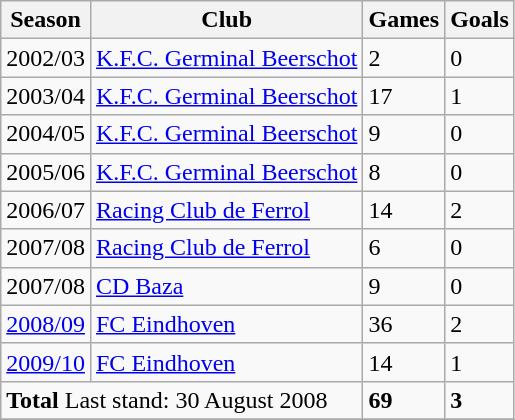<table class="wikitable" border="1">
<tr>
<th>Season</th>
<th>Club</th>
<th>Games</th>
<th>Goals</th>
</tr>
<tr>
<td>2002/03</td>
<td><a href='#'>K.F.C. Germinal Beerschot</a></td>
<td>2</td>
<td>0</td>
</tr>
<tr>
<td>2003/04</td>
<td><a href='#'>K.F.C. Germinal Beerschot</a></td>
<td>17</td>
<td>1</td>
</tr>
<tr>
<td>2004/05</td>
<td><a href='#'>K.F.C. Germinal Beerschot</a></td>
<td>9</td>
<td>0</td>
</tr>
<tr>
<td>2005/06</td>
<td><a href='#'>K.F.C. Germinal Beerschot</a></td>
<td>8</td>
<td>0</td>
</tr>
<tr>
<td>2006/07</td>
<td><a href='#'>Racing Club de Ferrol</a></td>
<td>14</td>
<td>2</td>
</tr>
<tr>
<td>2007/08</td>
<td><a href='#'>Racing Club de Ferrol</a></td>
<td>6</td>
<td>0</td>
</tr>
<tr>
<td>2007/08</td>
<td><a href='#'>CD Baza</a></td>
<td>9</td>
<td>0</td>
</tr>
<tr>
<td><a href='#'>2008/09</a></td>
<td><a href='#'>FC Eindhoven</a></td>
<td>36</td>
<td>2</td>
</tr>
<tr>
<td><a href='#'>2009/10</a></td>
<td><a href='#'>FC Eindhoven</a></td>
<td>14</td>
<td>1</td>
</tr>
<tr>
<td colspan=2><strong>Total</strong> Last stand: 30 August 2008</td>
<td><strong>69</strong></td>
<td colspan=7><strong>3</strong></td>
</tr>
<tr>
</tr>
</table>
